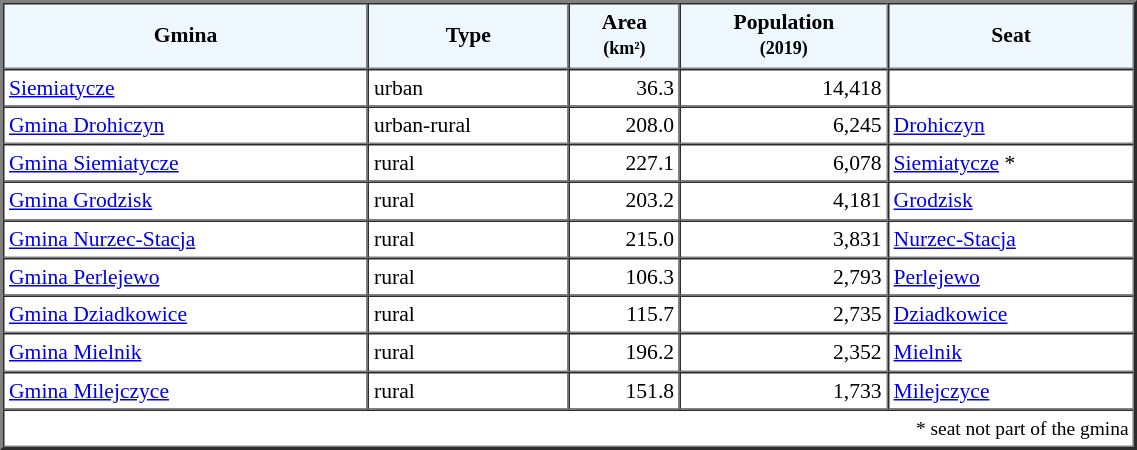<table width="60%" border="2" cellpadding="3" cellspacing="0" style="font-size:90%;line-height:120%;">
<tr bgcolor="F0F8FF">
<td style="text-align:center;"><strong>Gmina</strong></td>
<td style="text-align:center;"><strong>Type</strong></td>
<td style="text-align:center;"><strong>Area<br><small>(km²)</small></strong></td>
<td style="text-align:center;"><strong>Population<br><small>(2019)</small></strong></td>
<td style="text-align:center;"><strong>Seat</strong></td>
</tr>
<tr>
<td><a href='#'>Siemiatycze</a></td>
<td>urban</td>
<td style="text-align:right;">36.3</td>
<td style="text-align:right;">14,418</td>
<td> </td>
</tr>
<tr>
<td><a href='#'>Gmina Drohiczyn</a></td>
<td>urban-rural</td>
<td style="text-align:right;">208.0</td>
<td style="text-align:right;">6,245</td>
<td><a href='#'>Drohiczyn</a></td>
</tr>
<tr>
<td><a href='#'>Gmina Siemiatycze</a></td>
<td>rural</td>
<td style="text-align:right;">227.1</td>
<td style="text-align:right;">6,078</td>
<td><a href='#'>Siemiatycze</a> *</td>
</tr>
<tr>
<td><a href='#'>Gmina Grodzisk</a></td>
<td>rural</td>
<td style="text-align:right;">203.2</td>
<td style="text-align:right;">4,181</td>
<td><a href='#'>Grodzisk</a></td>
</tr>
<tr>
<td><a href='#'>Gmina Nurzec-Stacja</a></td>
<td>rural</td>
<td style="text-align:right;">215.0</td>
<td style="text-align:right;">3,831</td>
<td><a href='#'>Nurzec-Stacja</a></td>
</tr>
<tr>
<td><a href='#'>Gmina Perlejewo</a></td>
<td>rural</td>
<td style="text-align:right;">106.3</td>
<td style="text-align:right;">2,793</td>
<td><a href='#'>Perlejewo</a></td>
</tr>
<tr>
<td><a href='#'>Gmina Dziadkowice</a></td>
<td>rural</td>
<td style="text-align:right;">115.7</td>
<td style="text-align:right;">2,735</td>
<td><a href='#'>Dziadkowice</a></td>
</tr>
<tr>
<td><a href='#'>Gmina Mielnik</a></td>
<td>rural</td>
<td style="text-align:right;">196.2</td>
<td style="text-align:right;">2,352</td>
<td><a href='#'>Mielnik</a></td>
</tr>
<tr>
<td><a href='#'>Gmina Milejczyce</a></td>
<td>rural</td>
<td style="text-align:right;">151.8</td>
<td style="text-align:right;">1,733</td>
<td><a href='#'>Milejczyce</a></td>
</tr>
<tr>
<td colspan=5 style="text-align:right;font-size:90%">* seat not part of the gmina</td>
</tr>
<tr>
</tr>
</table>
